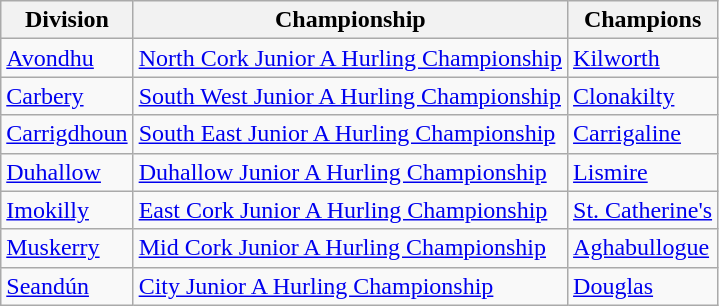<table class="wikitable">
<tr>
<th>Division</th>
<th>Championship</th>
<th>Champions</th>
</tr>
<tr>
<td><a href='#'>Avondhu</a></td>
<td><a href='#'>North Cork Junior A Hurling Championship</a></td>
<td><a href='#'>Kilworth</a></td>
</tr>
<tr>
<td><a href='#'>Carbery</a></td>
<td><a href='#'>South West Junior A Hurling Championship</a></td>
<td><a href='#'>Clonakilty</a></td>
</tr>
<tr>
<td><a href='#'>Carrigdhoun</a></td>
<td><a href='#'>South East Junior A Hurling Championship</a></td>
<td><a href='#'>Carrigaline</a></td>
</tr>
<tr>
<td><a href='#'>Duhallow</a></td>
<td><a href='#'>Duhallow Junior A Hurling Championship</a></td>
<td><a href='#'>Lismire</a></td>
</tr>
<tr>
<td><a href='#'>Imokilly</a></td>
<td><a href='#'>East Cork Junior A Hurling Championship</a></td>
<td><a href='#'>St. Catherine's</a></td>
</tr>
<tr>
<td><a href='#'>Muskerry</a></td>
<td><a href='#'>Mid Cork Junior A Hurling Championship</a></td>
<td><a href='#'>Aghabullogue</a></td>
</tr>
<tr>
<td><a href='#'>Seandún</a></td>
<td><a href='#'>City Junior A Hurling Championship</a></td>
<td><a href='#'>Douglas</a></td>
</tr>
</table>
